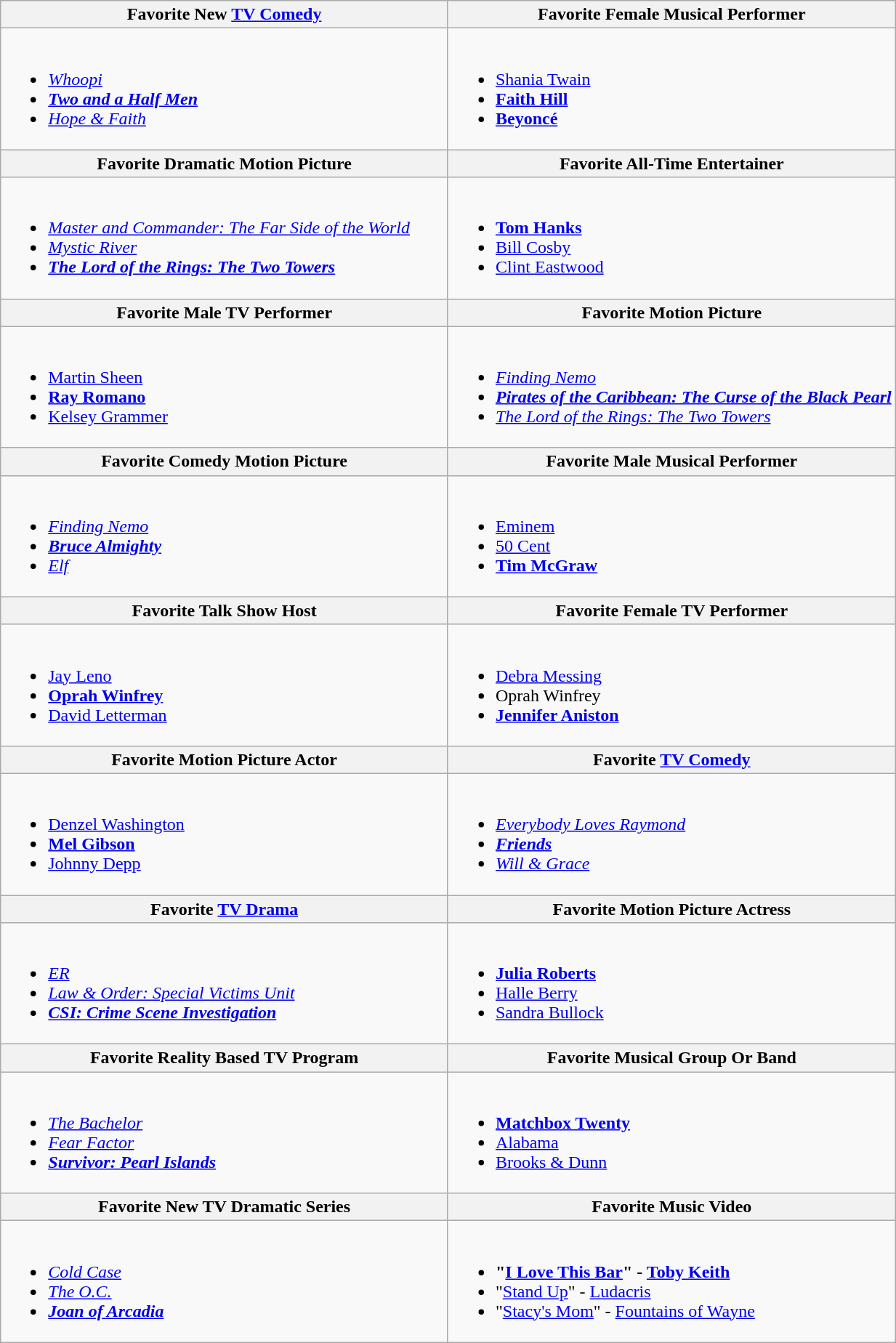<table class="wikitable">
<tr>
<th width="50%">Favorite New <a href='#'>TV Comedy</a></th>
<th width="50%">Favorite Female Musical Performer</th>
</tr>
<tr>
<td valign="top"><br><ul><li><em><a href='#'>Whoopi</a></em></li><li><strong><em><a href='#'>Two and a Half Men</a></em></strong></li><li><em><a href='#'>Hope & Faith</a></em></li></ul></td>
<td valign="top"><br><ul><li><a href='#'>Shania Twain</a></li><li><strong><a href='#'>Faith Hill</a></strong></li><li><strong><a href='#'>Beyoncé</a></strong></li></ul></td>
</tr>
<tr>
<th>Favorite Dramatic Motion Picture</th>
<th>Favorite All-Time Entertainer</th>
</tr>
<tr>
<td valign="top"><br><ul><li><em><a href='#'>Master and Commander: The Far Side of the World</a></em></li><li><em><a href='#'>Mystic River</a></em></li><li><strong><em><a href='#'>The Lord of the Rings: The Two Towers</a></em></strong></li></ul></td>
<td valign="top"><br><ul><li><strong><a href='#'>Tom Hanks</a></strong></li><li><a href='#'>Bill Cosby</a></li><li><a href='#'>Clint Eastwood</a></li></ul></td>
</tr>
<tr>
<th>Favorite Male TV Performer</th>
<th>Favorite Motion Picture</th>
</tr>
<tr>
<td valign="top"><br><ul><li><a href='#'>Martin Sheen</a></li><li><strong><a href='#'>Ray Romano</a></strong></li><li><a href='#'>Kelsey Grammer</a></li></ul></td>
<td valign="top"><br><ul><li><em><a href='#'>Finding Nemo</a></em></li><li><strong><em><a href='#'>Pirates of the Caribbean: The Curse of the Black Pearl</a></em></strong></li><li><em><a href='#'>The Lord of the Rings: The Two Towers</a></em></li></ul></td>
</tr>
<tr>
<th>Favorite Comedy Motion Picture</th>
<th>Favorite Male Musical Performer</th>
</tr>
<tr>
<td valign="top"><br><ul><li><em><a href='#'>Finding Nemo</a></em></li><li><strong><em><a href='#'>Bruce Almighty</a></em></strong></li><li><em><a href='#'>Elf</a></em></li></ul></td>
<td valign="top"><br><ul><li><a href='#'>Eminem</a></li><li><a href='#'>50 Cent</a></li><li><strong><a href='#'>Tim McGraw</a></strong></li></ul></td>
</tr>
<tr>
<th>Favorite Talk Show Host</th>
<th>Favorite Female TV Performer</th>
</tr>
<tr>
<td valign="top"><br><ul><li><a href='#'>Jay Leno</a></li><li><strong><a href='#'>Oprah Winfrey</a></strong></li><li><a href='#'>David Letterman</a></li></ul></td>
<td valign="top"><br><ul><li><a href='#'>Debra Messing</a></li><li>Oprah Winfrey</li><li><strong><a href='#'>Jennifer Aniston</a></strong></li></ul></td>
</tr>
<tr>
<th>Favorite Motion Picture Actor</th>
<th>Favorite <a href='#'>TV Comedy</a></th>
</tr>
<tr>
<td valign="top"><br><ul><li><a href='#'>Denzel Washington</a></li><li><strong><a href='#'>Mel Gibson</a></strong></li><li><a href='#'>Johnny Depp</a></li></ul></td>
<td valign="top"><br><ul><li><em><a href='#'>Everybody Loves Raymond</a></em></li><li><strong><em><a href='#'>Friends</a></em></strong></li><li><em><a href='#'>Will & Grace</a></em></li></ul></td>
</tr>
<tr>
<th>Favorite <a href='#'>TV Drama</a></th>
<th>Favorite Motion Picture Actress</th>
</tr>
<tr>
<td valign="top"><br><ul><li><em><a href='#'>ER</a></em></li><li><em><a href='#'>Law & Order: Special Victims Unit</a></em></li><li><strong><em><a href='#'>CSI: Crime Scene Investigation</a></em></strong></li></ul></td>
<td valign="top"><br><ul><li><strong><a href='#'>Julia Roberts</a></strong></li><li><a href='#'>Halle Berry</a></li><li><a href='#'>Sandra Bullock</a></li></ul></td>
</tr>
<tr>
<th>Favorite Reality Based TV Program</th>
<th>Favorite Musical Group Or Band</th>
</tr>
<tr>
<td valign="top"><br><ul><li><em><a href='#'>The Bachelor</a></em></li><li><em><a href='#'>Fear Factor</a></em></li><li><strong><em><a href='#'>Survivor: Pearl Islands</a></em></strong></li></ul></td>
<td valign="top"><br><ul><li><strong><a href='#'>Matchbox Twenty</a></strong></li><li><a href='#'>Alabama</a></li><li><a href='#'>Brooks & Dunn</a></li></ul></td>
</tr>
<tr>
<th>Favorite New TV Dramatic Series</th>
<th>Favorite Music Video</th>
</tr>
<tr>
<td valign="top"><br><ul><li><em><a href='#'>Cold Case</a></em></li><li><em><a href='#'>The O.C.</a></em></li><li><strong><em><a href='#'>Joan of Arcadia</a></em></strong></li></ul></td>
<td valign="top"><br><ul><li><strong>"<a href='#'>I Love This Bar</a>" - <a href='#'>Toby Keith</a></strong></li><li>"<a href='#'>Stand Up</a>" - <a href='#'>Ludacris</a></li><li>"<a href='#'>Stacy's Mom</a>" - <a href='#'>Fountains of Wayne</a></li></ul></td>
</tr>
</table>
